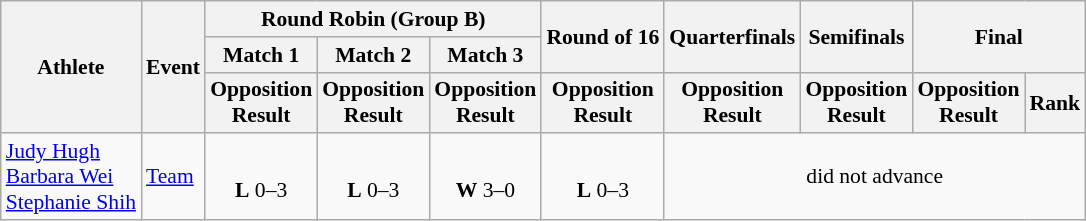<table class="wikitable" border="1" style="font-size:90%">
<tr>
<th rowspan=3>Athlete</th>
<th rowspan=3>Event</th>
<th colspan=3>Round Robin (Group B)</th>
<th rowspan=2>Round of 16</th>
<th rowspan=2>Quarterfinals</th>
<th rowspan=2>Semifinals</th>
<th rowspan=2 colspan=2>Final</th>
</tr>
<tr>
<th>Match 1</th>
<th>Match 2</th>
<th>Match 3</th>
</tr>
<tr>
<th>Opposition<br>Result</th>
<th>Opposition<br>Result</th>
<th>Opposition<br>Result</th>
<th>Opposition<br>Result</th>
<th>Opposition<br>Result</th>
<th>Opposition<br>Result</th>
<th>Opposition<br>Result</th>
<th>Rank</th>
</tr>
<tr>
<td><a href='#'>Judy Hugh</a><br><a href='#'>Barbara Wei</a><br><a href='#'>Stephanie Shih</a></td>
<td><a href='#'>Team</a></td>
<td align=center><br><strong>L</strong> 0–3</td>
<td align=center><br><strong>L</strong> 0–3</td>
<td align=center><br><strong>W</strong> 3–0</td>
<td align=center><br><strong>L</strong> 0–3</td>
<td align=center colspan=4>did not advance</td>
</tr>
</table>
